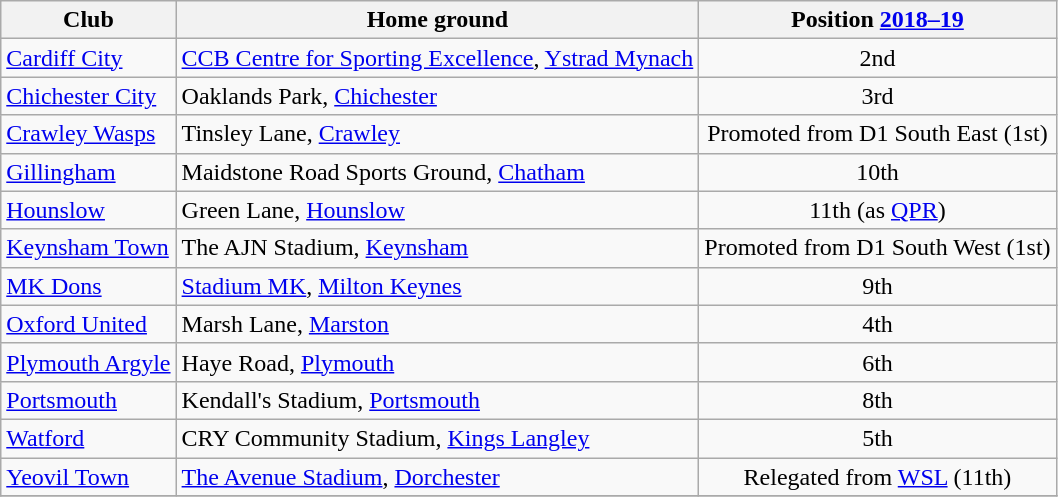<table class="wikitable" style="text-align:center;">
<tr>
<th>Club</th>
<th>Home ground</th>
<th>Position <a href='#'>2018–19</a></th>
</tr>
<tr>
<td style="text-align:left;"><a href='#'>Cardiff City</a></td>
<td style="text-align:left;"><a href='#'>CCB Centre for Sporting Excellence</a>, <a href='#'>Ystrad Mynach</a></td>
<td>2nd</td>
</tr>
<tr>
<td style="text-align:left;"><a href='#'>Chichester City</a></td>
<td style="text-align:left;">Oaklands Park, <a href='#'>Chichester</a></td>
<td>3rd</td>
</tr>
<tr>
<td style="text-align:left;"><a href='#'>Crawley Wasps</a></td>
<td style="text-align:left;">Tinsley Lane, <a href='#'>Crawley</a></td>
<td>Promoted from D1 South East (1st)</td>
</tr>
<tr>
<td style="text-align:left;"><a href='#'>Gillingham</a></td>
<td style="text-align:left;">Maidstone Road Sports Ground, <a href='#'>Chatham</a></td>
<td>10th</td>
</tr>
<tr>
<td style="text-align:left;"><a href='#'>Hounslow</a></td>
<td style="text-align:left;">Green Lane, <a href='#'>Hounslow</a></td>
<td>11th (as <a href='#'>QPR</a>)</td>
</tr>
<tr>
<td style="text-align:left;"><a href='#'>Keynsham Town</a></td>
<td style="text-align:left;">The AJN Stadium, <a href='#'>Keynsham</a></td>
<td>Promoted from D1 South West (1st)</td>
</tr>
<tr>
<td style="text-align:left;"><a href='#'>MK Dons</a></td>
<td style="text-align:left;"><a href='#'>Stadium MK</a>, <a href='#'>Milton Keynes</a></td>
<td>9th</td>
</tr>
<tr>
<td style="text-align:left;"><a href='#'>Oxford United</a></td>
<td style="text-align:left;">Marsh Lane, <a href='#'>Marston</a></td>
<td>4th</td>
</tr>
<tr>
<td style="text-align:left;"><a href='#'>Plymouth Argyle</a></td>
<td style="text-align:left;">Haye Road, <a href='#'>Plymouth</a></td>
<td>6th</td>
</tr>
<tr>
<td style="text-align:left;"><a href='#'>Portsmouth</a></td>
<td style="text-align:left;">Kendall's Stadium, <a href='#'>Portsmouth</a></td>
<td>8th</td>
</tr>
<tr>
<td style="text-align:left;"><a href='#'>Watford</a></td>
<td style="text-align:left;">CRY Community Stadium, <a href='#'>Kings Langley</a></td>
<td>5th</td>
</tr>
<tr>
<td style="text-align:left;"><a href='#'>Yeovil Town</a></td>
<td style="text-align:left;"><a href='#'>The Avenue Stadium</a>, <a href='#'>Dorchester</a></td>
<td>Relegated from <a href='#'>WSL</a> (11th)</td>
</tr>
<tr>
</tr>
</table>
